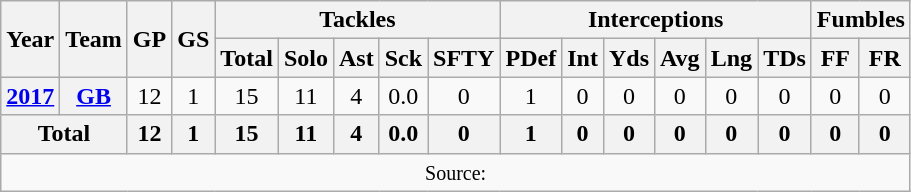<table class="wikitable" style="text-align: center;">
<tr>
<th rowspan=2>Year</th>
<th rowspan=2>Team</th>
<th rowspan=2>GP</th>
<th rowspan=2>GS</th>
<th colspan=5>Tackles</th>
<th colspan=6>Interceptions</th>
<th colspan=2>Fumbles</th>
</tr>
<tr>
<th>Total</th>
<th>Solo</th>
<th>Ast</th>
<th>Sck</th>
<th>SFTY</th>
<th>PDef</th>
<th>Int</th>
<th>Yds</th>
<th>Avg</th>
<th>Lng</th>
<th>TDs</th>
<th>FF</th>
<th>FR</th>
</tr>
<tr>
<th><a href='#'>2017</a></th>
<th><a href='#'>GB</a></th>
<td>12</td>
<td>1</td>
<td>15</td>
<td>11</td>
<td>4</td>
<td>0.0</td>
<td>0</td>
<td>1</td>
<td>0</td>
<td>0</td>
<td>0</td>
<td>0</td>
<td>0</td>
<td>0</td>
<td>0</td>
</tr>
<tr>
<th colspan="2">Total</th>
<th>12</th>
<th>1</th>
<th>15</th>
<th>11</th>
<th>4</th>
<th>0.0</th>
<th>0</th>
<th>1</th>
<th>0</th>
<th>0</th>
<th>0</th>
<th>0</th>
<th>0</th>
<th>0</th>
<th>0</th>
</tr>
<tr>
<td colspan="17"><small>Source: </small></td>
</tr>
</table>
